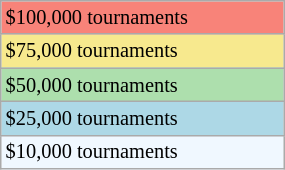<table class="wikitable" style="font-size:85%;" width=15%>
<tr bgcolor="#F88379">
<td>$100,000 tournaments</td>
</tr>
<tr bgcolor="#F7E98E">
<td>$75,000 tournaments</td>
</tr>
<tr bgcolor="#ADDFAD">
<td>$50,000 tournaments</td>
</tr>
<tr bgcolor="lightblue">
<td>$25,000 tournaments</td>
</tr>
<tr bgcolor="#f0f8ff">
<td>$10,000 tournaments</td>
</tr>
</table>
